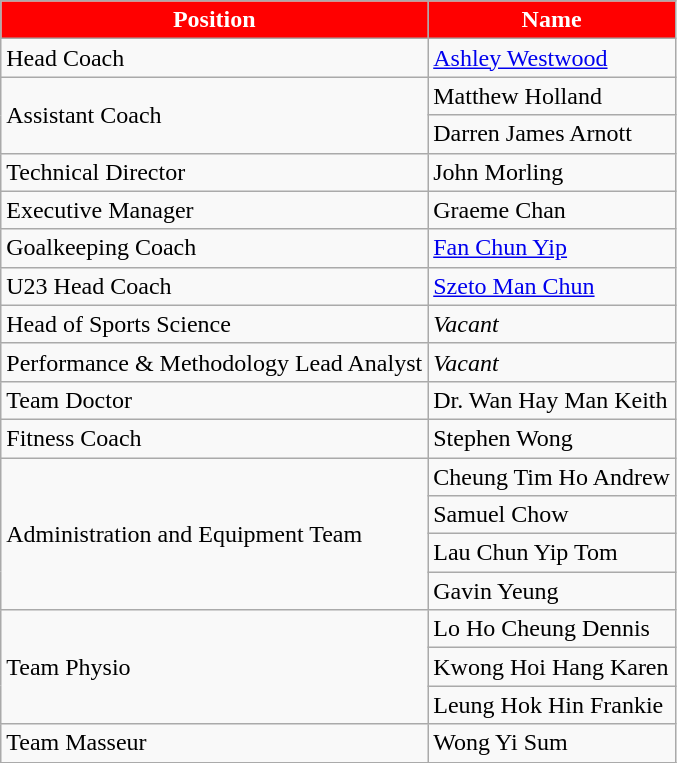<table class="wikitable" style="text-align:center;">
<tr>
<th style="color:#FFFFFF;background:#FF0000">Position</th>
<th style="color:#FFFFFF;background:#FF0000">Name</th>
</tr>
<tr>
<td align="left">Head Coach</td>
<td align="left"> <a href='#'>Ashley Westwood</a></td>
</tr>
<tr>
<td rowspan="2" style="text-align:left;">Assistant Coach</td>
<td align="left"> Matthew Holland</td>
</tr>
<tr>
<td align="left"> Darren James Arnott</td>
</tr>
<tr>
<td align="left">Technical Director</td>
<td align="left"> John Morling</td>
</tr>
<tr>
<td align="left">Executive Manager</td>
<td align="left"> Graeme Chan</td>
</tr>
<tr>
<td align="left">Goalkeeping Coach</td>
<td align="left"> <a href='#'>Fan Chun Yip</a></td>
</tr>
<tr>
<td align="left">U23 Head Coach</td>
<td align="left"> <a href='#'>Szeto Man Chun</a></td>
</tr>
<tr>
<td align="left">Head of Sports Science</td>
<td align="left"><em>Vacant</em></td>
</tr>
<tr>
<td align="left">Performance & Methodology Lead Analyst</td>
<td align="left"><em>Vacant</em></td>
</tr>
<tr>
<td align="left">Team Doctor</td>
<td align="left"> Dr. Wan Hay Man Keith</td>
</tr>
<tr>
<td align="left">Fitness Coach</td>
<td align="left"> Stephen Wong</td>
</tr>
<tr>
<td rowspan="4" style="text-align:left;">Administration and Equipment Team</td>
<td align="left"> Cheung Tim Ho Andrew</td>
</tr>
<tr>
<td align="left"> Samuel Chow</td>
</tr>
<tr>
<td align="left"> Lau Chun Yip Tom</td>
</tr>
<tr>
<td align="left"> Gavin Yeung</td>
</tr>
<tr>
<td rowspan="3" style="text-align:left;">Team Physio</td>
<td align="left"> Lo Ho Cheung Dennis</td>
</tr>
<tr>
<td align="left"> Kwong Hoi Hang Karen</td>
</tr>
<tr>
<td align="left"> Leung Hok Hin Frankie</td>
</tr>
<tr>
<td align="left">Team Masseur</td>
<td align="left"> Wong Yi Sum</td>
</tr>
<tr>
</tr>
</table>
